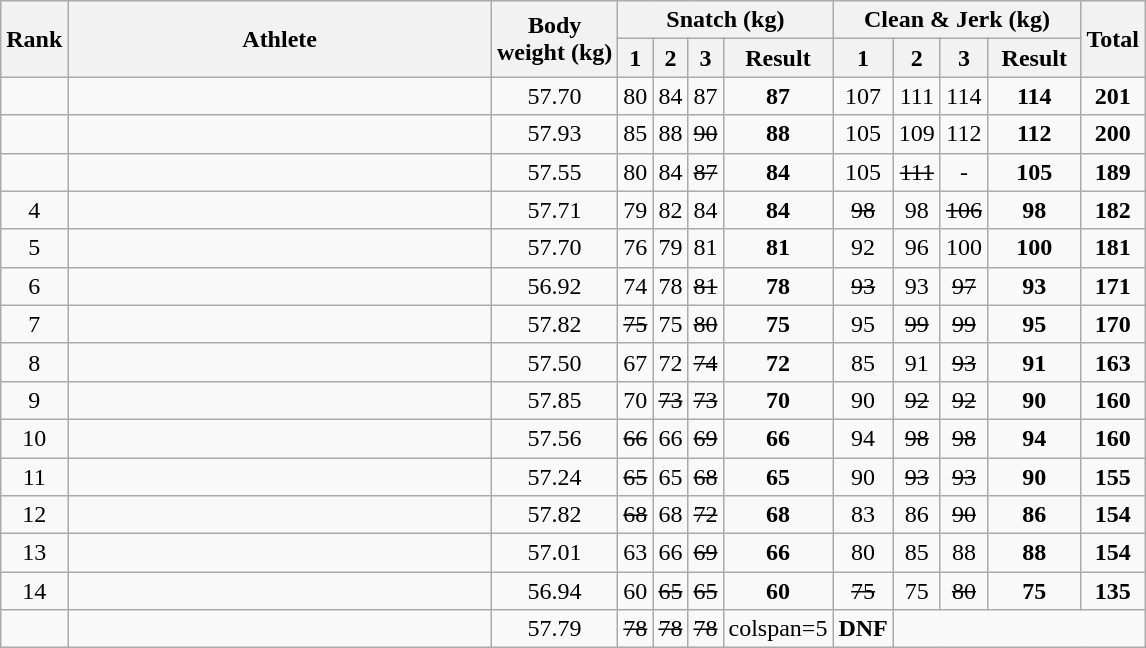<table class = "wikitable sortable" style="text-align:center;">
<tr>
<th rowspan=2>Rank</th>
<th rowspan=2 width=275>Athlete</th>
<th rowspan=2>Body<br>weight (kg)</th>
<th colspan=4>Snatch (kg)</th>
<th colspan=4>Clean & Jerk (kg)</th>
<th rowspan=2>Total</th>
</tr>
<tr>
<th class="unsortable">1</th>
<th class="unsortable">2</th>
<th class="unsortable">3</th>
<th width=55>Result</th>
<th class="unsortable">1</th>
<th class="unsortable">2</th>
<th class="unsortable">3</th>
<th width=55>Result</th>
</tr>
<tr>
<td></td>
<td align=left></td>
<td>57.70</td>
<td>80</td>
<td>84</td>
<td>87</td>
<td><strong>87</strong></td>
<td>107</td>
<td>111</td>
<td>114</td>
<td><strong>114</strong></td>
<td><strong>201</strong></td>
</tr>
<tr>
<td></td>
<td align=left></td>
<td>57.93</td>
<td>85</td>
<td>88</td>
<td><s>90</s></td>
<td><strong>88</strong></td>
<td>105</td>
<td>109</td>
<td>112</td>
<td><strong>112</strong></td>
<td><strong>200</strong></td>
</tr>
<tr>
<td></td>
<td align=left></td>
<td>57.55</td>
<td>80</td>
<td>84</td>
<td><s>87</s></td>
<td><strong>84</strong></td>
<td>105</td>
<td><s>111</s></td>
<td>-</td>
<td><strong>105</strong></td>
<td><strong>189</strong></td>
</tr>
<tr>
<td>4</td>
<td align=left></td>
<td>57.71</td>
<td>79</td>
<td>82</td>
<td>84</td>
<td><strong>84</strong></td>
<td><s>98</s></td>
<td>98</td>
<td><s>106</s></td>
<td><strong>98</strong></td>
<td><strong>182</strong></td>
</tr>
<tr>
<td>5</td>
<td align=left></td>
<td>57.70</td>
<td>76</td>
<td>79</td>
<td>81</td>
<td><strong>81</strong></td>
<td>92</td>
<td>96</td>
<td>100</td>
<td><strong>100</strong></td>
<td><strong>181</strong></td>
</tr>
<tr>
<td>6</td>
<td align=left></td>
<td>56.92</td>
<td>74</td>
<td>78</td>
<td><s>81</s></td>
<td><strong>78</strong></td>
<td><s>93</s></td>
<td>93</td>
<td><s>97</s></td>
<td><strong>93</strong></td>
<td><strong>171</strong></td>
</tr>
<tr>
<td>7</td>
<td align=left></td>
<td>57.82</td>
<td><s>75</s></td>
<td>75</td>
<td><s>80</s></td>
<td><strong>75</strong></td>
<td>95</td>
<td><s>99</s></td>
<td><s>99</s></td>
<td><strong>95</strong></td>
<td><strong>170</strong></td>
</tr>
<tr>
<td>8</td>
<td align=left></td>
<td>57.50</td>
<td>67</td>
<td>72</td>
<td><s>74</s></td>
<td><strong>72</strong></td>
<td>85</td>
<td>91</td>
<td><s>93</s></td>
<td><strong>91</strong></td>
<td><strong>163</strong></td>
</tr>
<tr>
<td>9</td>
<td align=left></td>
<td>57.85</td>
<td>70</td>
<td><s>73</s></td>
<td><s>73</s></td>
<td><strong>70</strong></td>
<td>90</td>
<td><s>92</s></td>
<td><s>92</s></td>
<td><strong>90</strong></td>
<td><strong>160</strong></td>
</tr>
<tr>
<td>10</td>
<td align=left></td>
<td>57.56</td>
<td><s>66</s></td>
<td>66</td>
<td><s>69</s></td>
<td><strong>66</strong></td>
<td>94</td>
<td><s>98</s></td>
<td><s>98</s></td>
<td><strong>94</strong></td>
<td><strong>160</strong></td>
</tr>
<tr>
<td>11</td>
<td align=left></td>
<td>57.24</td>
<td><s>65</s></td>
<td>65</td>
<td><s>68</s></td>
<td><strong>65</strong></td>
<td>90</td>
<td><s>93</s></td>
<td><s>93</s></td>
<td><strong>90</strong></td>
<td><strong>155</strong></td>
</tr>
<tr>
<td>12</td>
<td align=left></td>
<td>57.82</td>
<td><s>68</s></td>
<td>68</td>
<td><s>72</s></td>
<td><strong>68</strong></td>
<td>83</td>
<td>86</td>
<td><s>90</s></td>
<td><strong>86</strong></td>
<td><strong>154</strong></td>
</tr>
<tr>
<td>13</td>
<td align=left></td>
<td>57.01</td>
<td>63</td>
<td>66</td>
<td><s>69</s></td>
<td><strong>66</strong></td>
<td>80</td>
<td>85</td>
<td>88</td>
<td><strong>88</strong></td>
<td><strong>154</strong></td>
</tr>
<tr>
<td>14</td>
<td align=left></td>
<td>56.94</td>
<td>60</td>
<td><s>65</s></td>
<td><s>65</s></td>
<td><strong>60</strong></td>
<td><s>75</s></td>
<td>75</td>
<td><s>80</s></td>
<td><strong>75</strong></td>
<td><strong>135</strong></td>
</tr>
<tr>
<td></td>
<td align=left></td>
<td>57.79</td>
<td><s>78</s></td>
<td><s>78</s></td>
<td><s>78</s></td>
<td>colspan=5 </td>
<td><strong>DNF</strong></td>
</tr>
</table>
